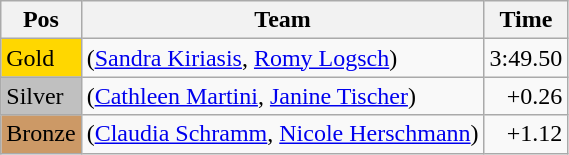<table class="wikitable">
<tr>
<th>Pos</th>
<th>Team</th>
<th>Time</th>
</tr>
<tr>
<td style="background:gold">Gold</td>
<td> (<a href='#'>Sandra Kiriasis</a>, <a href='#'>Romy Logsch</a>)</td>
<td style="text-align:right">3:49.50</td>
</tr>
<tr>
<td style="background:silver">Silver</td>
<td> (<a href='#'>Cathleen Martini</a>, <a href='#'>Janine Tischer</a>)</td>
<td style="text-align:right">+0.26</td>
</tr>
<tr>
<td style="background:#cc9966">Bronze</td>
<td> (<a href='#'>Claudia Schramm</a>, <a href='#'>Nicole Herschmann</a>)</td>
<td style="text-align:right">+1.12</td>
</tr>
</table>
